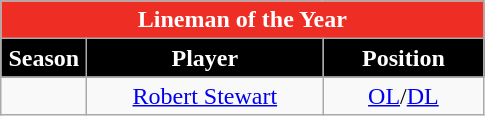<table class="wikitable sortable" style="text-align:center">
<tr>
<td colspan="4" style="background:#EE2D24; color:white;"><strong>Lineman of the Year</strong></td>
</tr>
<tr>
<th style="width:50px; background:#000; color:white;">Season</th>
<th style="width:150px; background:#000; color:white;">Player</th>
<th style="width:100px; background:#000; color:white;">Position</th>
</tr>
<tr>
<td></td>
<td><a href='#'>Robert Stewart</a></td>
<td><a href='#'>OL</a>/<a href='#'>DL</a></td>
</tr>
</table>
